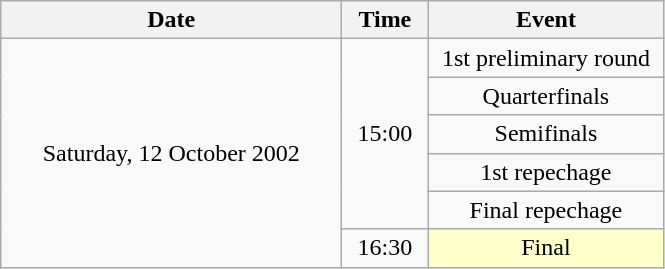<table class = "wikitable" style="text-align:center;">
<tr>
<th width=220>Date</th>
<th width=50>Time</th>
<th width=150>Event</th>
</tr>
<tr>
<td rowspan=6>Saturday, 12 October 2002</td>
<td rowspan=5>15:00</td>
<td>1st preliminary round</td>
</tr>
<tr>
<td>Quarterfinals</td>
</tr>
<tr>
<td>Semifinals</td>
</tr>
<tr>
<td>1st repechage</td>
</tr>
<tr>
<td>Final repechage</td>
</tr>
<tr>
<td>16:30</td>
<td bgcolor=ffffcc>Final</td>
</tr>
</table>
